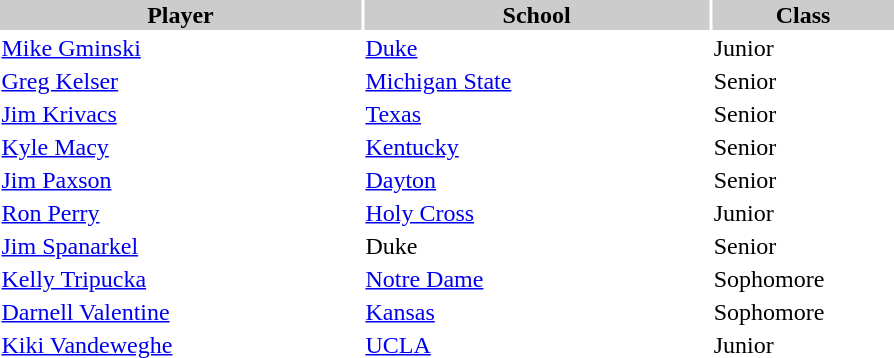<table style="width:600px" "border:'1' 'solid' 'gray' ">
<tr>
<th style="background:#ccc; width:23%;">Player</th>
<th style="background:#ccc; width:22%;">School</th>
<th style="background:#ccc; width:10%;">Class</th>
</tr>
<tr>
<td><a href='#'>Mike Gminski</a></td>
<td><a href='#'>Duke</a></td>
<td>Junior</td>
</tr>
<tr>
<td><a href='#'>Greg Kelser</a></td>
<td><a href='#'>Michigan State</a></td>
<td>Senior</td>
</tr>
<tr>
<td><a href='#'>Jim Krivacs</a></td>
<td><a href='#'>Texas</a></td>
<td>Senior</td>
</tr>
<tr>
<td><a href='#'>Kyle Macy</a></td>
<td><a href='#'>Kentucky</a></td>
<td>Senior</td>
</tr>
<tr>
<td><a href='#'>Jim Paxson</a></td>
<td><a href='#'>Dayton</a></td>
<td>Senior</td>
</tr>
<tr>
<td><a href='#'>Ron Perry</a></td>
<td><a href='#'>Holy Cross</a></td>
<td>Junior</td>
</tr>
<tr>
<td><a href='#'>Jim Spanarkel</a></td>
<td>Duke</td>
<td>Senior</td>
</tr>
<tr>
<td><a href='#'>Kelly Tripucka</a></td>
<td><a href='#'>Notre Dame</a></td>
<td>Sophomore</td>
</tr>
<tr>
<td><a href='#'>Darnell Valentine</a></td>
<td><a href='#'>Kansas</a></td>
<td>Sophomore</td>
</tr>
<tr>
<td><a href='#'>Kiki Vandeweghe</a></td>
<td><a href='#'>UCLA</a></td>
<td>Junior</td>
</tr>
</table>
